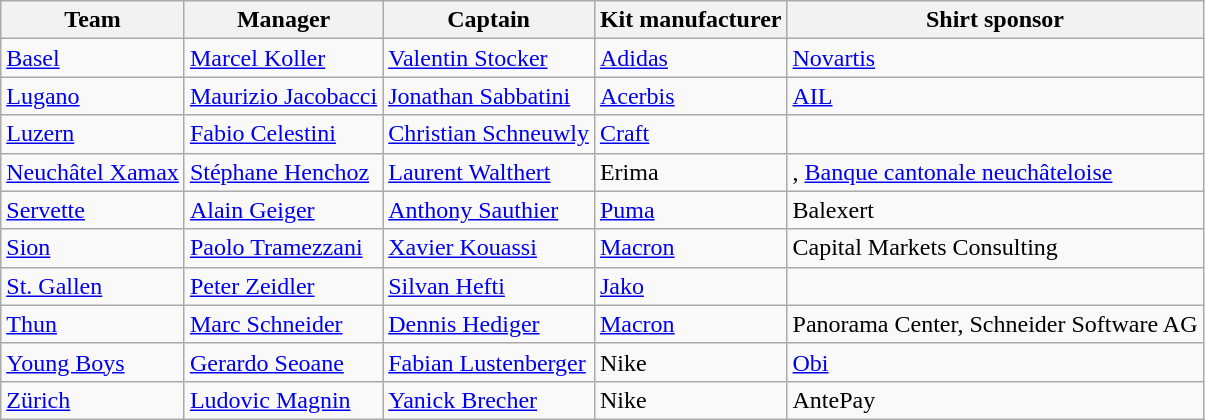<table class="wikitable sortable" style="text-align: left; font-size:100%">
<tr>
<th>Team</th>
<th>Manager</th>
<th>Captain</th>
<th>Kit manufacturer</th>
<th>Shirt sponsor</th>
</tr>
<tr>
<td><a href='#'>Basel</a></td>
<td> <a href='#'>Marcel Koller</a></td>
<td> <a href='#'>Valentin Stocker</a></td>
<td><a href='#'>Adidas</a></td>
<td><a href='#'>Novartis</a></td>
</tr>
<tr>
<td><a href='#'>Lugano</a></td>
<td> <a href='#'>Maurizio Jacobacci</a></td>
<td> <a href='#'>Jonathan Sabbatini</a></td>
<td><a href='#'>Acerbis</a></td>
<td><a href='#'>AIL</a></td>
</tr>
<tr>
<td><a href='#'>Luzern</a></td>
<td> <a href='#'>Fabio Celestini</a></td>
<td> <a href='#'>Christian Schneuwly</a></td>
<td><a href='#'>Craft</a></td>
<td></td>
</tr>
<tr>
<td><a href='#'>Neuchâtel Xamax</a></td>
<td> <a href='#'>Stéphane Henchoz</a></td>
<td> <a href='#'>Laurent Walthert</a></td>
<td>Erima</td>
<td>, <a href='#'>Banque cantonale neuchâteloise</a></td>
</tr>
<tr>
<td><a href='#'>Servette</a></td>
<td> <a href='#'>Alain Geiger</a></td>
<td> <a href='#'>Anthony Sauthier</a></td>
<td><a href='#'>Puma</a></td>
<td>Balexert</td>
</tr>
<tr>
<td><a href='#'>Sion</a></td>
<td> <a href='#'>Paolo Tramezzani</a></td>
<td> <a href='#'>Xavier Kouassi</a></td>
<td><a href='#'>Macron</a></td>
<td>Capital Markets Consulting</td>
</tr>
<tr>
<td><a href='#'>St. Gallen</a></td>
<td> <a href='#'>Peter Zeidler</a></td>
<td> <a href='#'>Silvan Hefti</a></td>
<td><a href='#'>Jako</a></td>
<td></td>
</tr>
<tr>
<td><a href='#'>Thun</a></td>
<td> <a href='#'>Marc Schneider</a></td>
<td> <a href='#'>Dennis Hediger</a></td>
<td><a href='#'>Macron</a></td>
<td>Panorama Center, Schneider Software AG</td>
</tr>
<tr>
<td><a href='#'>Young Boys</a></td>
<td> <a href='#'>Gerardo Seoane</a></td>
<td> <a href='#'>Fabian Lustenberger</a></td>
<td>Nike</td>
<td><a href='#'>Obi</a></td>
</tr>
<tr>
<td><a href='#'>Zürich</a></td>
<td> <a href='#'>Ludovic Magnin</a></td>
<td> <a href='#'>Yanick Brecher</a></td>
<td>Nike</td>
<td>AntePay</td>
</tr>
</table>
